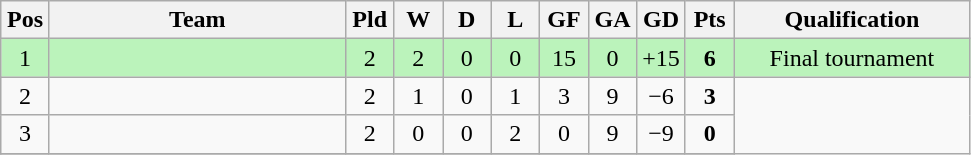<table class="wikitable" border="1" style="text-align: center;">
<tr>
<th width="25"><abbr>Pos</abbr></th>
<th width="190">Team</th>
<th width="25"><abbr>Pld</abbr></th>
<th width="25"><abbr>W</abbr></th>
<th width="25"><abbr>D</abbr></th>
<th width="25"><abbr>L</abbr></th>
<th width="25"><abbr>GF</abbr></th>
<th width="25"><abbr>GA</abbr></th>
<th width="25"><abbr>GD</abbr></th>
<th width="25"><abbr>Pts</abbr></th>
<th width="150">Qualification</th>
</tr>
<tr bgcolor = #BBF3BB>
<td>1</td>
<td align="left"></td>
<td>2</td>
<td>2</td>
<td>0</td>
<td>0</td>
<td>15</td>
<td>0</td>
<td>+15</td>
<td><strong>6</strong></td>
<td>Final tournament</td>
</tr>
<tr>
<td>2</td>
<td align="left"></td>
<td>2</td>
<td>1</td>
<td>0</td>
<td>1</td>
<td>3</td>
<td>9</td>
<td>−6</td>
<td><strong>3</strong></td>
</tr>
<tr>
<td>3</td>
<td align="left"></td>
<td>2</td>
<td>0</td>
<td>0</td>
<td>2</td>
<td>0</td>
<td>9</td>
<td>−9</td>
<td><strong>0</strong></td>
</tr>
<tr>
</tr>
</table>
